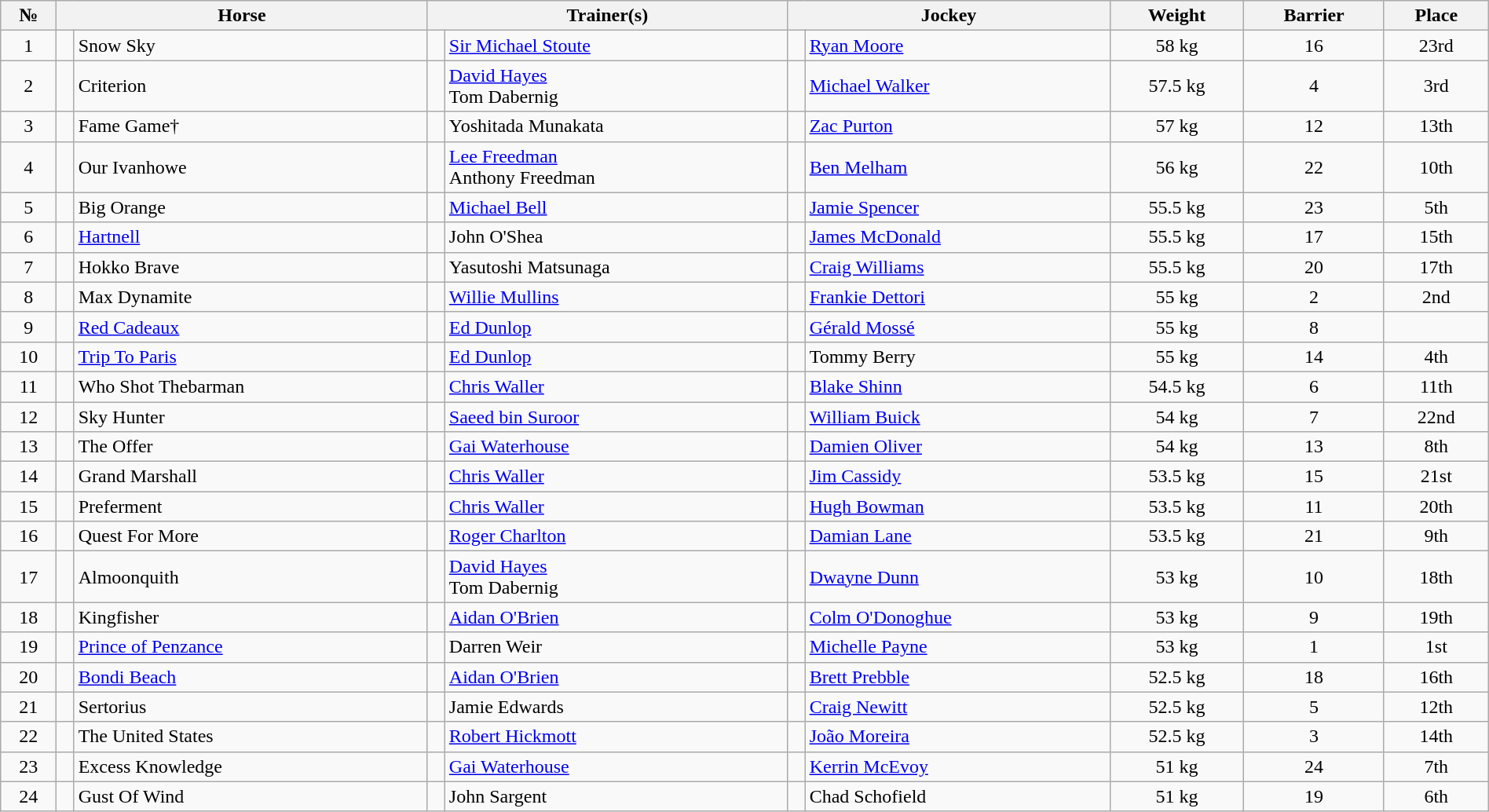<table class="wikitable sortable" style="text-align:center; width:100%;">
<tr>
<th>№</th>
<th colspan=2>Horse</th>
<th colspan=2>Trainer(s)</th>
<th colspan=2>Jockey</th>
<th>Weight</th>
<th>Barrier</th>
<th>Place</th>
</tr>
<tr>
<td>1</td>
<td></td>
<td align="left">Snow Sky</td>
<td></td>
<td align=left><a href='#'>Sir Michael Stoute</a></td>
<td></td>
<td align=left><a href='#'>Ryan Moore</a></td>
<td>58 kg</td>
<td>16</td>
<td>23rd</td>
</tr>
<tr>
<td>2</td>
<td></td>
<td align=left>Criterion</td>
<td> <br> </td>
<td align=left><a href='#'>David Hayes</a> <br> Tom Dabernig</td>
<td></td>
<td align=left><a href='#'>Michael Walker</a></td>
<td>57.5 kg</td>
<td>4</td>
<td>3rd</td>
</tr>
<tr>
<td>3</td>
<td></td>
<td align=left>Fame Game†</td>
<td></td>
<td align="left">Yoshitada Munakata</td>
<td></td>
<td align=left><a href='#'>Zac Purton</a></td>
<td>57 kg</td>
<td>12</td>
<td>13th</td>
</tr>
<tr>
<td>4</td>
<td></td>
<td align=left>Our Ivanhowe</td>
<td></td>
<td align=left><a href='#'>Lee Freedman</a> <br> Anthony Freedman</td>
<td></td>
<td align=left><a href='#'>Ben Melham</a></td>
<td>56 kg</td>
<td>22</td>
<td>10th</td>
</tr>
<tr>
<td>5</td>
<td></td>
<td align="left">Big Orange</td>
<td></td>
<td align=left><a href='#'>Michael Bell</a></td>
<td></td>
<td align=left><a href='#'>Jamie Spencer</a></td>
<td>55.5 kg</td>
<td>23</td>
<td>5th</td>
</tr>
<tr>
<td>6</td>
<td></td>
<td align="left"><a href='#'>Hartnell</a></td>
<td></td>
<td align=left>John O'Shea</td>
<td></td>
<td align=left><a href='#'>James McDonald</a></td>
<td>55.5 kg</td>
<td>17</td>
<td>15th</td>
</tr>
<tr>
<td>7</td>
<td></td>
<td align=left>Hokko Brave</td>
<td></td>
<td align=left>Yasutoshi Matsunaga</td>
<td></td>
<td align=left><a href='#'>Craig Williams</a></td>
<td>55.5 kg</td>
<td>20</td>
<td>17th</td>
</tr>
<tr>
<td>8</td>
<td></td>
<td align=left>Max Dynamite</td>
<td></td>
<td align=left><a href='#'>Willie Mullins</a></td>
<td></td>
<td align=left><a href='#'>Frankie Dettori</a></td>
<td>55 kg</td>
<td>2</td>
<td>2nd</td>
</tr>
<tr>
<td>9</td>
<td></td>
<td align=left><a href='#'>Red Cadeaux</a></td>
<td></td>
<td align=left><a href='#'>Ed Dunlop</a></td>
<td></td>
<td align=left><a href='#'>Gérald Mossé</a></td>
<td>55 kg</td>
<td>8</td>
<td></td>
</tr>
<tr>
<td>10</td>
<td></td>
<td align="left"><a href='#'>Trip To Paris</a></td>
<td></td>
<td align=left><a href='#'>Ed Dunlop</a></td>
<td></td>
<td align=left>Tommy Berry</td>
<td>55 kg</td>
<td>14</td>
<td>4th</td>
</tr>
<tr>
<td>11</td>
<td></td>
<td align=left>Who Shot Thebarman</td>
<td></td>
<td align="left"><a href='#'>Chris Waller</a></td>
<td></td>
<td align=left><a href='#'>Blake Shinn</a></td>
<td>54.5 kg</td>
<td>6</td>
<td>11th</td>
</tr>
<tr>
<td>12</td>
<td></td>
<td align=left>Sky Hunter</td>
<td></td>
<td align=left><a href='#'>Saeed bin Suroor</a></td>
<td></td>
<td align=left><a href='#'>William Buick</a></td>
<td>54 kg</td>
<td>7</td>
<td>22nd</td>
</tr>
<tr>
<td>13</td>
<td></td>
<td align=left>The Offer</td>
<td></td>
<td align=left><a href='#'>Gai Waterhouse</a></td>
<td></td>
<td align=left><a href='#'>Damien Oliver</a></td>
<td>54 kg</td>
<td>13</td>
<td>8th</td>
</tr>
<tr>
<td>14</td>
<td></td>
<td align=left>Grand Marshall</td>
<td></td>
<td align=left><a href='#'>Chris Waller</a></td>
<td></td>
<td align=left><a href='#'>Jim Cassidy</a></td>
<td>53.5 kg</td>
<td>15</td>
<td>21st</td>
</tr>
<tr>
<td>15</td>
<td></td>
<td align=left>Preferment</td>
<td></td>
<td align="left"><a href='#'>Chris Waller</a></td>
<td></td>
<td align=left><a href='#'>Hugh Bowman</a></td>
<td>53.5 kg</td>
<td>11</td>
<td>20th</td>
</tr>
<tr>
<td>16</td>
<td></td>
<td align=left>Quest For More</td>
<td></td>
<td align=left><a href='#'>Roger Charlton</a></td>
<td></td>
<td align=left><a href='#'>Damian Lane</a></td>
<td>53.5 kg</td>
<td>21</td>
<td>9th</td>
</tr>
<tr>
<td>17</td>
<td></td>
<td align=left>Almoonquith</td>
<td> <br> </td>
<td align=left><a href='#'>David Hayes</a> <br> Tom Dabernig</td>
<td></td>
<td align=left><a href='#'>Dwayne Dunn</a></td>
<td>53 kg</td>
<td>10</td>
<td>18th</td>
</tr>
<tr>
<td>18</td>
<td></td>
<td align=left>Kingfisher</td>
<td></td>
<td align=left><a href='#'>Aidan O'Brien</a></td>
<td></td>
<td align=left><a href='#'>Colm O'Donoghue</a></td>
<td>53 kg</td>
<td>9</td>
<td>19th</td>
</tr>
<tr>
<td>19</td>
<td></td>
<td align=left><a href='#'>Prince of Penzance</a></td>
<td></td>
<td align=left>Darren Weir</td>
<td></td>
<td align=left><a href='#'>Michelle Payne</a></td>
<td>53 kg</td>
<td>1</td>
<td>1st</td>
</tr>
<tr>
<td>20</td>
<td></td>
<td align=left><a href='#'>Bondi Beach</a></td>
<td></td>
<td align=left><a href='#'>Aidan O'Brien</a></td>
<td></td>
<td align=left><a href='#'>Brett Prebble</a></td>
<td>52.5 kg</td>
<td>18</td>
<td>16th</td>
</tr>
<tr>
<td>21</td>
<td></td>
<td align="left">Sertorius</td>
<td></td>
<td align=left>Jamie Edwards</td>
<td></td>
<td align=left><a href='#'>Craig Newitt</a></td>
<td>52.5 kg</td>
<td>5</td>
<td>12th</td>
</tr>
<tr>
<td>22</td>
<td></td>
<td align=left>The United States</td>
<td></td>
<td align=left><a href='#'>Robert Hickmott</a></td>
<td></td>
<td align=left><a href='#'>João Moreira</a></td>
<td>52.5 kg</td>
<td>3</td>
<td>14th</td>
</tr>
<tr>
<td>23</td>
<td></td>
<td align=left>Excess Knowledge</td>
<td></td>
<td align=left><a href='#'>Gai Waterhouse</a></td>
<td></td>
<td align=left><a href='#'>Kerrin McEvoy</a></td>
<td>51 kg</td>
<td>24</td>
<td>7th</td>
</tr>
<tr>
<td>24</td>
<td></td>
<td align=left>Gust Of Wind</td>
<td></td>
<td align=left>John Sargent</td>
<td></td>
<td align=left>Chad Schofield</td>
<td>51 kg</td>
<td>19</td>
<td>6th</td>
</tr>
</table>
